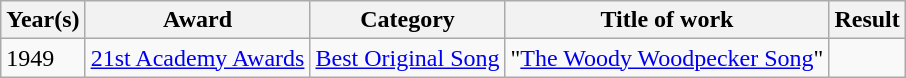<table class="wikitable sortable">
<tr>
<th>Year(s)</th>
<th>Award</th>
<th>Category</th>
<th>Title of work</th>
<th>Result</th>
</tr>
<tr>
<td>1949</td>
<td><a href='#'>21st Academy Awards</a></td>
<td><a href='#'>Best Original Song</a></td>
<td>"<a href='#'>The Woody Woodpecker Song</a>"</td>
<td></td>
</tr>
</table>
